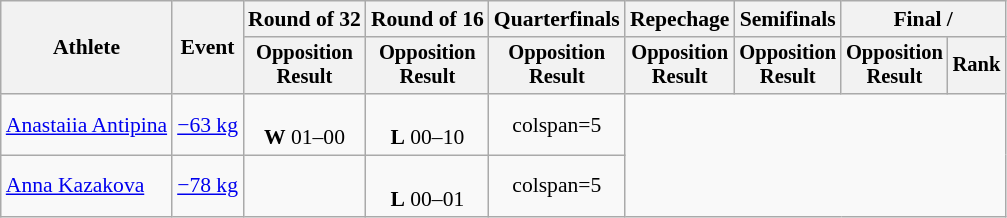<table class="wikitable" style="font-size:90%">
<tr>
<th rowspan="2">Athlete</th>
<th rowspan="2">Event</th>
<th>Round of 32</th>
<th>Round of 16</th>
<th>Quarterfinals</th>
<th>Repechage</th>
<th>Semifinals</th>
<th colspan=2>Final / </th>
</tr>
<tr style="font-size:95%">
<th>Opposition<br>Result</th>
<th>Opposition<br>Result</th>
<th>Opposition<br>Result</th>
<th>Opposition<br>Result</th>
<th>Opposition<br>Result</th>
<th>Opposition<br>Result</th>
<th>Rank</th>
</tr>
<tr align=center>
<td align=left><a href='#'>Anastaiia Antipina</a></td>
<td align=left><a href='#'>−63 kg</a></td>
<td><br><strong>W</strong> 01–00</td>
<td><br><strong>L</strong> 00–10</td>
<td>colspan=5 </td>
</tr>
<tr align=center>
<td align=left><a href='#'>Anna Kazakova</a></td>
<td align=left><a href='#'>−78 kg</a></td>
<td></td>
<td><br><strong>L</strong> 00–01</td>
<td>colspan=5 </td>
</tr>
</table>
